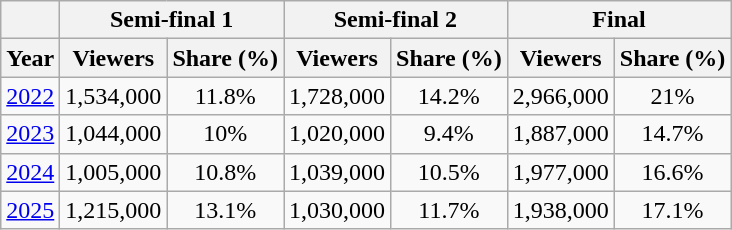<table class="wikitable plainrowheaders sortable" style="text-align:center">
<tr>
<th></th>
<th colspan="2">Semi-final 1</th>
<th colspan="2">Semi-final 2</th>
<th colspan="2">Final</th>
</tr>
<tr>
<th>Year</th>
<th>Viewers</th>
<th>Share (%)</th>
<th>Viewers</th>
<th>Share (%)</th>
<th>Viewers</th>
<th>Share (%)</th>
</tr>
<tr>
<td><a href='#'>2022</a></td>
<td>1,534,000</td>
<td>11.8%</td>
<td>1,728,000</td>
<td>14.2%</td>
<td>2,966,000</td>
<td>21%</td>
</tr>
<tr>
<td><a href='#'>2023</a></td>
<td>1,044,000</td>
<td>10%</td>
<td>1,020,000</td>
<td>9.4%</td>
<td>1,887,000</td>
<td>14.7%</td>
</tr>
<tr>
<td><a href='#'>2024</a></td>
<td>1,005,000</td>
<td>10.8%</td>
<td>1,039,000</td>
<td>10.5%</td>
<td>1,977,000</td>
<td>16.6%</td>
</tr>
<tr>
<td><a href='#'>2025</a></td>
<td>1,215,000</td>
<td>13.1%</td>
<td>1,030,000</td>
<td>11.7%</td>
<td>1,938,000</td>
<td>17.1%</td>
</tr>
</table>
